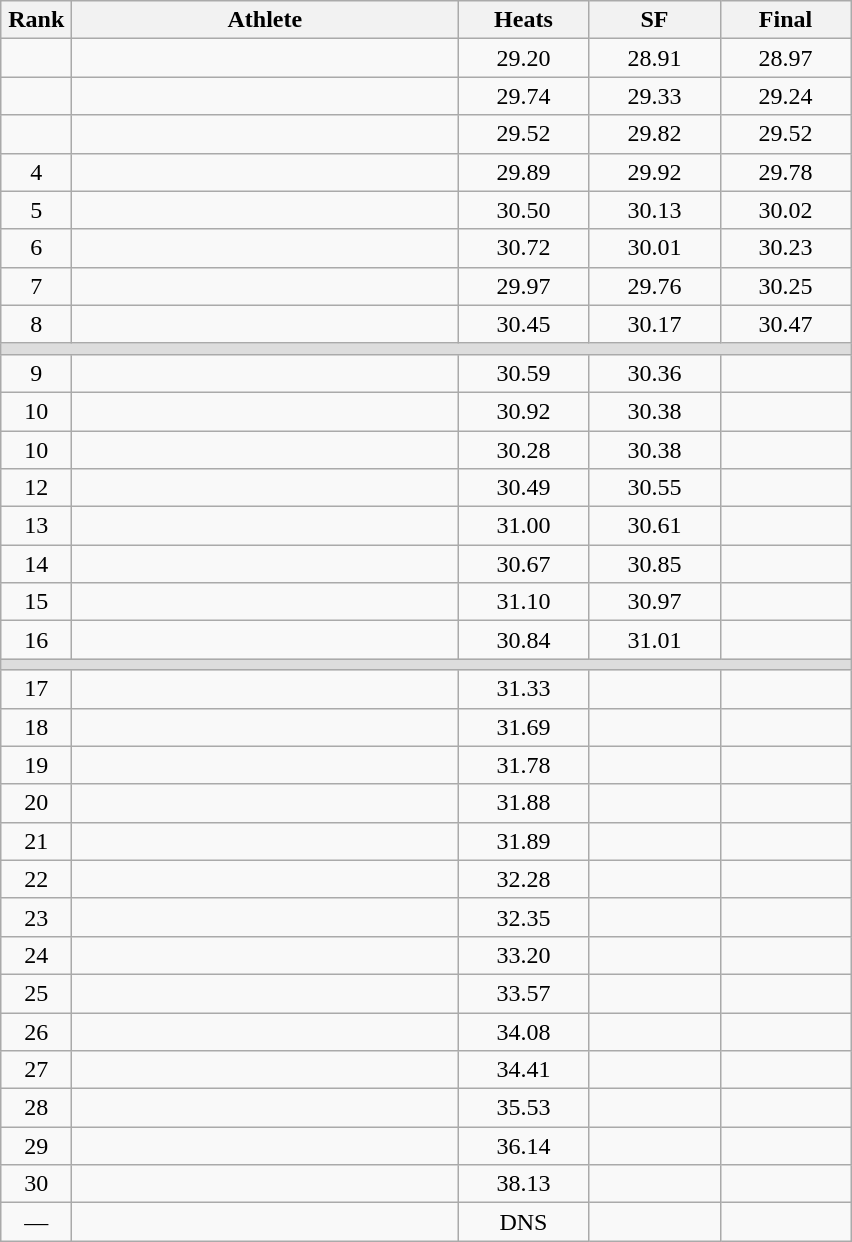<table class=wikitable style="text-align:center">
<tr>
<th width=40>Rank</th>
<th width=250>Athlete</th>
<th width=80>Heats</th>
<th width=80>SF</th>
<th width=80>Final</th>
</tr>
<tr>
<td></td>
<td align=left></td>
<td>29.20</td>
<td>28.91</td>
<td>28.97</td>
</tr>
<tr>
<td></td>
<td align=left></td>
<td>29.74</td>
<td>29.33</td>
<td>29.24</td>
</tr>
<tr>
<td></td>
<td align=left></td>
<td>29.52</td>
<td>29.82</td>
<td>29.52</td>
</tr>
<tr>
<td>4</td>
<td align=left></td>
<td>29.89</td>
<td>29.92</td>
<td>29.78</td>
</tr>
<tr>
<td>5</td>
<td align=left></td>
<td>30.50</td>
<td>30.13</td>
<td>30.02</td>
</tr>
<tr>
<td>6</td>
<td align=left></td>
<td>30.72</td>
<td>30.01</td>
<td>30.23</td>
</tr>
<tr>
<td>7</td>
<td align=left></td>
<td>29.97</td>
<td>29.76</td>
<td>30.25</td>
</tr>
<tr>
<td>8</td>
<td align=left></td>
<td>30.45</td>
<td>30.17</td>
<td>30.47</td>
</tr>
<tr bgcolor=#DDDDDD>
<td colspan=5></td>
</tr>
<tr>
<td>9</td>
<td align=left></td>
<td>30.59</td>
<td>30.36</td>
<td></td>
</tr>
<tr>
<td>10</td>
<td align=left></td>
<td>30.92</td>
<td>30.38</td>
<td></td>
</tr>
<tr>
<td>10</td>
<td align=left></td>
<td>30.28</td>
<td>30.38</td>
<td></td>
</tr>
<tr>
<td>12</td>
<td align=left></td>
<td>30.49</td>
<td>30.55</td>
<td></td>
</tr>
<tr>
<td>13</td>
<td align=left></td>
<td>31.00</td>
<td>30.61</td>
<td></td>
</tr>
<tr>
<td>14</td>
<td align=left></td>
<td>30.67</td>
<td>30.85</td>
<td></td>
</tr>
<tr>
<td>15</td>
<td align=left></td>
<td>31.10</td>
<td>30.97</td>
<td></td>
</tr>
<tr>
<td>16</td>
<td align=left></td>
<td>30.84</td>
<td>31.01</td>
<td></td>
</tr>
<tr bgcolor=#DDDDDD>
<td colspan=5></td>
</tr>
<tr>
<td>17</td>
<td align=left></td>
<td>31.33</td>
<td></td>
<td></td>
</tr>
<tr>
<td>18</td>
<td align=left></td>
<td>31.69</td>
<td></td>
<td></td>
</tr>
<tr>
<td>19</td>
<td align=left></td>
<td>31.78</td>
<td></td>
<td></td>
</tr>
<tr>
<td>20</td>
<td align=left></td>
<td>31.88</td>
<td></td>
<td></td>
</tr>
<tr>
<td>21</td>
<td align=left></td>
<td>31.89</td>
<td></td>
<td></td>
</tr>
<tr>
<td>22</td>
<td align=left></td>
<td>32.28</td>
<td></td>
<td></td>
</tr>
<tr>
<td>23</td>
<td align=left></td>
<td>32.35</td>
<td></td>
<td></td>
</tr>
<tr>
<td>24</td>
<td align=left></td>
<td>33.20</td>
<td></td>
<td></td>
</tr>
<tr>
<td>25</td>
<td align=left></td>
<td>33.57</td>
<td></td>
<td></td>
</tr>
<tr>
<td>26</td>
<td align=left></td>
<td>34.08</td>
<td></td>
<td></td>
</tr>
<tr>
<td>27</td>
<td align=left></td>
<td>34.41</td>
<td></td>
<td></td>
</tr>
<tr>
<td>28</td>
<td align=left></td>
<td>35.53</td>
<td></td>
<td></td>
</tr>
<tr>
<td>29</td>
<td align=left></td>
<td>36.14</td>
<td></td>
<td></td>
</tr>
<tr>
<td>30</td>
<td align=left></td>
<td>38.13</td>
<td></td>
<td></td>
</tr>
<tr>
<td>—</td>
<td align=left></td>
<td>DNS</td>
<td></td>
<td></td>
</tr>
</table>
